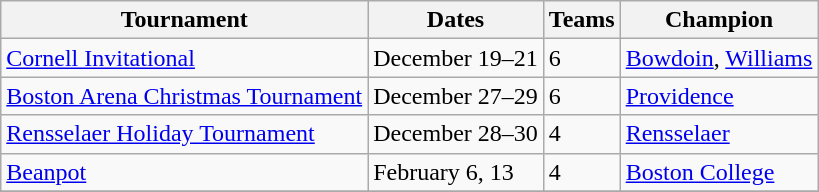<table class="wikitable">
<tr>
<th>Tournament</th>
<th>Dates</th>
<th>Teams</th>
<th>Champion</th>
</tr>
<tr>
<td><a href='#'>Cornell Invitational</a></td>
<td>December 19–21</td>
<td>6</td>
<td><a href='#'>Bowdoin</a>, <a href='#'>Williams</a></td>
</tr>
<tr>
<td><a href='#'>Boston Arena Christmas Tournament</a></td>
<td>December 27–29</td>
<td>6</td>
<td><a href='#'>Providence</a></td>
</tr>
<tr>
<td><a href='#'>Rensselaer Holiday Tournament</a></td>
<td>December 28–30</td>
<td>4</td>
<td><a href='#'>Rensselaer</a></td>
</tr>
<tr>
<td><a href='#'>Beanpot</a></td>
<td>February 6, 13</td>
<td>4</td>
<td><a href='#'>Boston College</a></td>
</tr>
<tr>
</tr>
</table>
